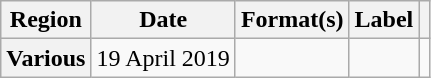<table class="wikitable plainrowheaders" style="text-align:center">
<tr>
<th scope="col">Region</th>
<th scope="col">Date</th>
<th scope="col">Format(s)</th>
<th scope="col">Label</th>
<th scope="col"></th>
</tr>
<tr>
<th scope="row">Various</th>
<td>19 April 2019</td>
<td></td>
<td></td>
<td></td>
</tr>
</table>
